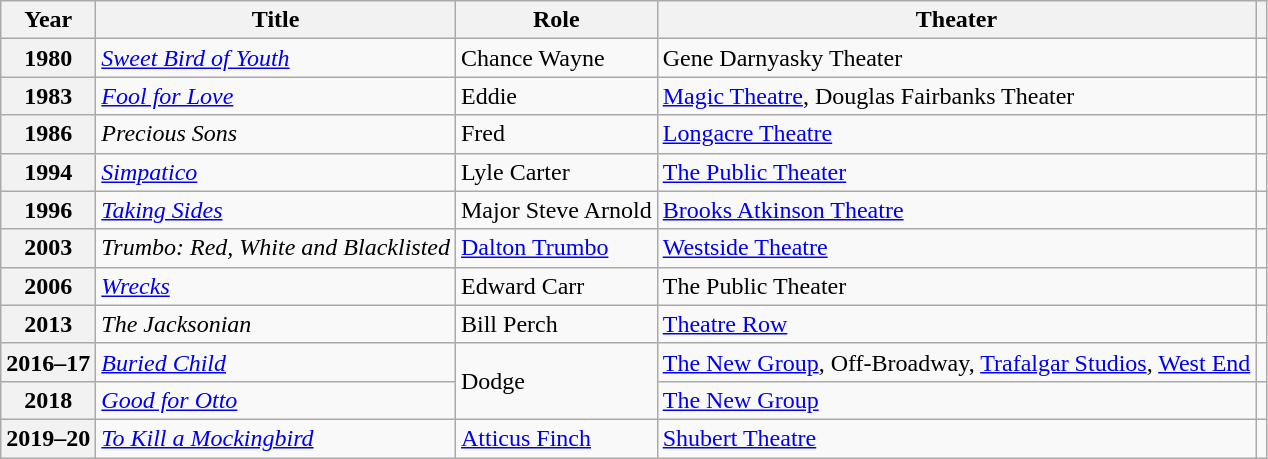<table class="wikitable plainrowheaders sortable" style="margin-right: 0;">
<tr>
<th scope="col">Year</th>
<th scope="col">Title</th>
<th scope="col">Role</th>
<th scope="col">Theater</th>
<th scope="col" class="unsortable"></th>
</tr>
<tr>
<th scope="row">1980</th>
<td><em><a href='#'>Sweet Bird of Youth</a></em></td>
<td>Chance Wayne</td>
<td>Gene Darnyasky Theater</td>
<td style="text-align: center;"></td>
</tr>
<tr>
<th scope="row">1983</th>
<td><em><a href='#'>Fool for Love</a></em></td>
<td>Eddie</td>
<td><a href='#'>Magic Theatre</a>, Douglas Fairbanks Theater</td>
<td style="text-align: center;"></td>
</tr>
<tr>
<th scope="row">1986</th>
<td><em>Precious Sons</em></td>
<td>Fred</td>
<td><a href='#'>Longacre Theatre</a></td>
<td style="text-align: center;"></td>
</tr>
<tr>
<th scope="row">1994</th>
<td><em><a href='#'>Simpatico</a></em></td>
<td>Lyle Carter</td>
<td><a href='#'>The Public Theater</a></td>
<td style="text-align: center;"></td>
</tr>
<tr>
<th scope="row">1996</th>
<td><em><a href='#'>Taking Sides</a></em></td>
<td>Major Steve Arnold</td>
<td><a href='#'>Brooks Atkinson Theatre</a></td>
<td style="text-align: center;"></td>
</tr>
<tr>
<th scope="row">2003</th>
<td><em>Trumbo: Red, White and Blacklisted</em></td>
<td><a href='#'>Dalton Trumbo</a></td>
<td><a href='#'>Westside Theatre</a></td>
<td style="text-align: center;"></td>
</tr>
<tr>
<th scope="row">2006</th>
<td><em><a href='#'>Wrecks</a></em></td>
<td>Edward Carr</td>
<td>The Public Theater</td>
<td style="text-align: center;"></td>
</tr>
<tr>
<th scope="row">2013</th>
<td><em>The Jacksonian</em></td>
<td>Bill Perch</td>
<td><a href='#'>Theatre Row</a></td>
<td style="text-align: center;"></td>
</tr>
<tr>
<th scope="row">2016–17</th>
<td><em><a href='#'>Buried Child</a></em></td>
<td rowspan="2">Dodge</td>
<td><a href='#'>The New Group</a>, Off-Broadway, <a href='#'>Trafalgar Studios</a>, <a href='#'>West End</a></td>
<td style="text-align: center;"></td>
</tr>
<tr>
<th scope="row">2018</th>
<td><em><a href='#'>Good for Otto</a></em></td>
<td><a href='#'>The New Group</a></td>
<td style="text-align: center;"></td>
</tr>
<tr>
<th scope="row">2019–20</th>
<td><em><a href='#'>To Kill a Mockingbird</a></em></td>
<td><a href='#'>Atticus Finch</a></td>
<td><a href='#'>Shubert Theatre</a></td>
<td style="text-align: center;"></td>
</tr>
</table>
